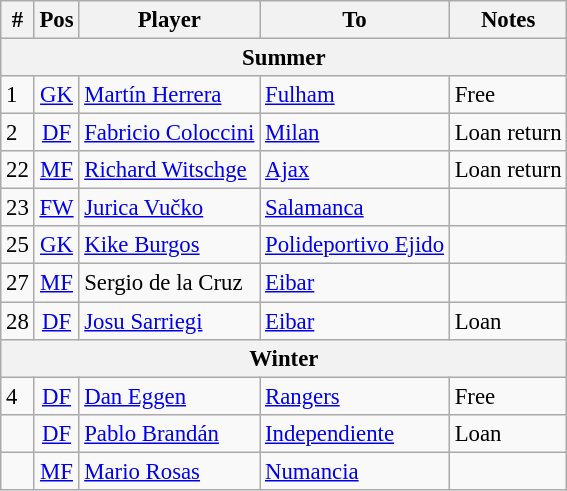<table class="wikitable" style="font-size:95%; text-align:left;">
<tr>
<th>#</th>
<th>Pos</th>
<th>Player</th>
<th>To</th>
<th>Notes</th>
</tr>
<tr>
<th colspan="5">Summer</th>
</tr>
<tr>
<td>1</td>
<td align="center"><a href='#'>GK</a></td>
<td> <a href='#'>Martín Herrera</a></td>
<td> <a href='#'>Fulham</a></td>
<td>Free</td>
</tr>
<tr>
<td>2</td>
<td align="center"><a href='#'>DF</a></td>
<td> <a href='#'>Fabricio Coloccini</a></td>
<td> <a href='#'>Milan</a></td>
<td>Loan return</td>
</tr>
<tr>
<td>22</td>
<td align="center"><a href='#'>MF</a></td>
<td> <a href='#'>Richard Witschge</a></td>
<td> <a href='#'>Ajax</a></td>
<td>Loan return</td>
</tr>
<tr>
<td>23</td>
<td align="center"><a href='#'>FW</a></td>
<td> <a href='#'>Jurica Vučko</a></td>
<td> <a href='#'>Salamanca</a></td>
<td></td>
</tr>
<tr>
<td>25</td>
<td align="center"><a href='#'>GK</a></td>
<td> <a href='#'>Kike Burgos</a></td>
<td> <a href='#'>Polideportivo Ejido</a></td>
<td></td>
</tr>
<tr>
<td>27</td>
<td align="center"><a href='#'>MF</a></td>
<td> Sergio de la Cruz</td>
<td> <a href='#'>Eibar</a></td>
<td></td>
</tr>
<tr>
<td>28</td>
<td align="center"><a href='#'>DF</a></td>
<td> <a href='#'>Josu Sarriegi</a></td>
<td> <a href='#'>Eibar</a></td>
<td>Loan</td>
</tr>
<tr>
<th colspan="5">Winter</th>
</tr>
<tr>
<td>4</td>
<td align="center"><a href='#'>DF</a></td>
<td> <a href='#'>Dan Eggen</a></td>
<td> <a href='#'>Rangers</a></td>
<td>Free</td>
</tr>
<tr>
<td></td>
<td align="center"><a href='#'>DF</a></td>
<td> <a href='#'>Pablo Brandán</a></td>
<td> <a href='#'>Independiente</a></td>
<td>Loan</td>
</tr>
<tr>
<td></td>
<td align="center"><a href='#'>MF</a></td>
<td> <a href='#'>Mario Rosas</a></td>
<td> <a href='#'>Numancia</a></td>
<td></td>
</tr>
</table>
